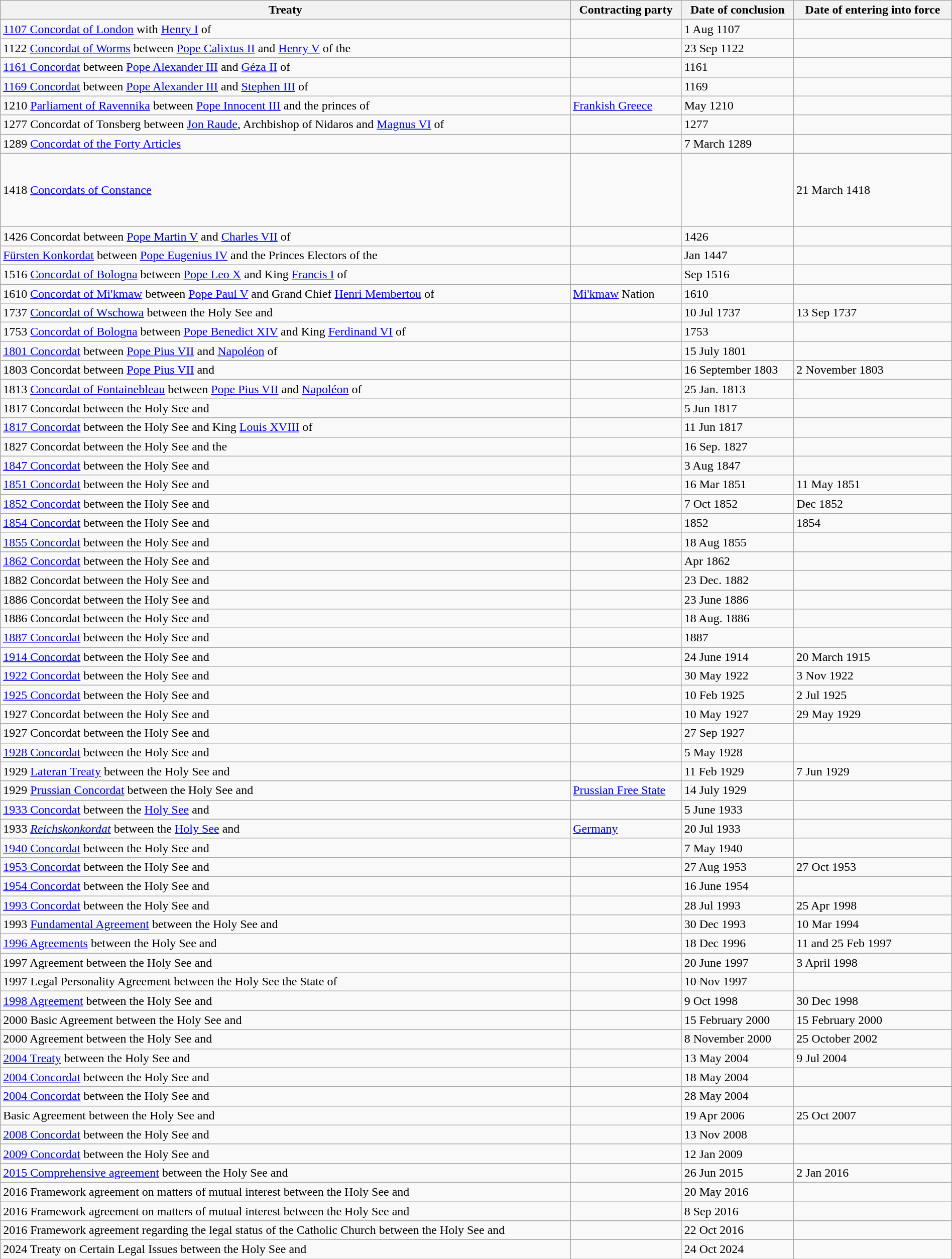<table class="wikitable sortable" style="width:100%; margin:auto;">
<tr>
<th>Treaty</th>
<th>Contracting party</th>
<th>Date of conclusion</th>
<th>Date of entering into force</th>
</tr>
<tr>
<td><a href='#'>1107 Concordat of London</a> with <a href='#'>Henry I</a> of</td>
<td></td>
<td>1 Aug 1107</td>
<td></td>
</tr>
<tr>
<td>1122 <a href='#'>Concordat of Worms</a> between <a href='#'>Pope Calixtus II</a> and <a href='#'>Henry V</a> of the</td>
<td></td>
<td>23 Sep 1122</td>
<td></td>
</tr>
<tr>
<td><a href='#'>1161 Concordat</a> between <a href='#'>Pope Alexander III</a> and <a href='#'>Géza II</a> of</td>
<td></td>
<td>1161</td>
<td></td>
</tr>
<tr>
<td><a href='#'>1169 Concordat</a> between <a href='#'>Pope Alexander III</a> and <a href='#'>Stephen III</a> of</td>
<td></td>
<td>1169</td>
<td></td>
</tr>
<tr>
<td>1210 <a href='#'>Parliament of Ravennika</a> between <a href='#'>Pope Innocent III</a> and the princes of</td>
<td><a href='#'>Frankish Greece</a></td>
<td>May 1210</td>
<td></td>
</tr>
<tr>
<td>1277 Concordat of Tonsberg between <a href='#'>Jon Raude</a>, Archbishop of Nidaros and <a href='#'>Magnus VI</a> of</td>
<td></td>
<td>1277</td>
<td></td>
</tr>
<tr>
<td>1289 <a href='#'>Concordat of the Forty Articles</a></td>
<td></td>
<td>7 March 1289</td>
<td></td>
</tr>
<tr>
<td>1418 <a href='#'>Concordats of Constance</a></td>
<td><br><br><br><br><br></td>
<td></td>
<td>21 March 1418</td>
</tr>
<tr>
<td>1426 Concordat between <a href='#'>Pope Martin V</a> and <a href='#'>Charles VII</a> of</td>
<td></td>
<td>1426</td>
<td></td>
</tr>
<tr>
<td><a href='#'>Fürsten Konkordat</a> between <a href='#'>Pope Eugenius IV</a> and the Princes Electors of the</td>
<td></td>
<td>Jan 1447</td>
<td></td>
</tr>
<tr>
<td>1516 <a href='#'>Concordat of Bologna</a> between <a href='#'>Pope Leo X</a> and King <a href='#'>Francis I</a> of</td>
<td></td>
<td>Sep 1516</td>
<td></td>
</tr>
<tr>
<td>1610 <a href='#'>Concordat of Mi'kmaw</a> between <a href='#'>Pope Paul V</a> and Grand Chief <a href='#'>Henri Membertou</a> of</td>
<td> <a href='#'>Mi'kmaw</a> Nation</td>
<td>1610</td>
<td></td>
</tr>
<tr>
<td>1737 <a href='#'>Concordat of Wschowa</a> between the Holy See and</td>
<td></td>
<td>10 Jul 1737</td>
<td>13 Sep 1737</td>
</tr>
<tr>
<td>1753 <a href='#'>Concordat of Bologna</a> between <a href='#'>Pope Benedict XIV</a> and King <a href='#'>Ferdinand VI</a> of</td>
<td></td>
<td>1753</td>
<td></td>
</tr>
<tr>
<td><a href='#'>1801 Concordat</a> between <a href='#'>Pope Pius VII</a> and <a href='#'>Napoléon</a> of</td>
<td></td>
<td>15 July 1801</td>
<td></td>
</tr>
<tr>
<td>1803 Concordat between <a href='#'>Pope Pius VII</a> and</td>
<td></td>
<td>16 September 1803</td>
<td>2 November 1803</td>
</tr>
<tr>
<td>1813 <a href='#'>Concordat of Fontainebleau</a> between <a href='#'>Pope Pius VII</a> and <a href='#'>Napoléon</a> of</td>
<td></td>
<td>25 Jan. 1813</td>
<td></td>
</tr>
<tr>
<td>1817 Concordat between the Holy See and</td>
<td></td>
<td>5 Jun 1817</td>
<td></td>
</tr>
<tr>
<td><a href='#'>1817 Concordat</a> between the Holy See and King <a href='#'>Louis XVIII</a> of</td>
<td></td>
<td>11 Jun 1817</td>
<td></td>
</tr>
<tr>
<td>1827 Concordat between the Holy See and the</td>
<td></td>
<td>16 Sep. 1827</td>
<td></td>
</tr>
<tr>
<td><a href='#'>1847 Concordat</a> between the Holy See and</td>
<td></td>
<td>3 Aug 1847</td>
<td></td>
</tr>
<tr>
<td><a href='#'>1851 Concordat</a> between the Holy See and</td>
<td></td>
<td>16 Mar 1851</td>
<td>11 May 1851</td>
</tr>
<tr>
<td><a href='#'>1852 Concordat</a> between the Holy See and</td>
<td></td>
<td>7 Oct 1852</td>
<td>Dec 1852</td>
</tr>
<tr>
<td><a href='#'>1854 Concordat</a> between the Holy See and</td>
<td></td>
<td>1852</td>
<td>1854</td>
</tr>
<tr>
<td><a href='#'>1855 Concordat</a> between the Holy See and</td>
<td></td>
<td>18 Aug 1855</td>
<td></td>
</tr>
<tr>
<td><a href='#'>1862 Concordat</a> between the Holy See and</td>
<td></td>
<td>Apr 1862</td>
<td></td>
</tr>
<tr>
<td>1882 Concordat between the Holy See and</td>
<td></td>
<td>23 Dec. 1882</td>
<td></td>
</tr>
<tr>
<td>1886 Concordat between the Holy See and</td>
<td></td>
<td>23 June 1886</td>
<td></td>
</tr>
<tr>
<td>1886 Concordat between the Holy See and</td>
<td></td>
<td>18 Aug. 1886</td>
<td></td>
</tr>
<tr>
<td><a href='#'>1887 Concordat</a> between the Holy See and</td>
<td></td>
<td>1887</td>
<td></td>
</tr>
<tr>
<td><a href='#'>1914 Concordat</a> between the Holy See and</td>
<td></td>
<td>24 June 1914</td>
<td>20 March 1915</td>
</tr>
<tr>
<td><a href='#'>1922 Concordat</a> between the Holy See and</td>
<td></td>
<td>30 May 1922</td>
<td>3 Nov 1922</td>
</tr>
<tr>
<td><a href='#'>1925 Concordat</a> between the Holy See and</td>
<td></td>
<td>10 Feb 1925</td>
<td>2 Jul 1925</td>
</tr>
<tr>
<td>1927 Concordat between the Holy See and</td>
<td></td>
<td>10 May 1927</td>
<td>29 May 1929</td>
</tr>
<tr>
<td>1927 Concordat between the Holy See and</td>
<td></td>
<td>27 Sep 1927</td>
<td></td>
</tr>
<tr>
<td><a href='#'>1928 Concordat</a> between the Holy See and</td>
<td></td>
<td>5 May 1928</td>
<td></td>
</tr>
<tr>
<td>1929 <a href='#'>Lateran Treaty</a> between the Holy See and</td>
<td></td>
<td>11 Feb 1929</td>
<td>7 Jun 1929</td>
</tr>
<tr>
<td>1929 <a href='#'>Prussian Concordat</a> between the Holy See and</td>
<td> <a href='#'>Prussian Free State</a></td>
<td>14 July 1929</td>
<td></td>
</tr>
<tr>
<td><a href='#'>1933 Concordat</a> between the <a href='#'>Holy See</a> and</td>
<td></td>
<td>5 June 1933</td>
<td></td>
</tr>
<tr>
<td>1933 <em><a href='#'>Reichskonkordat</a></em> between the <a href='#'>Holy See</a> and</td>
<td> <a href='#'>Germany</a></td>
<td>20 Jul 1933</td>
<td></td>
</tr>
<tr>
<td><a href='#'>1940 Concordat</a> between the Holy See and</td>
<td></td>
<td>7 May 1940</td>
<td></td>
</tr>
<tr>
<td><a href='#'>1953 Concordat</a> between the Holy See and</td>
<td></td>
<td>27 Aug 1953</td>
<td>27 Oct 1953</td>
</tr>
<tr>
<td><a href='#'>1954 Concordat</a> between the Holy See and</td>
<td></td>
<td>16 June 1954</td>
<td></td>
</tr>
<tr>
<td><a href='#'>1993 Concordat</a> between the Holy See and</td>
<td></td>
<td>28 Jul 1993</td>
<td>25 Apr 1998</td>
</tr>
<tr>
<td>1993 <a href='#'>Fundamental Agreement</a> between the Holy See and</td>
<td></td>
<td>30 Dec 1993</td>
<td>10 Mar 1994</td>
</tr>
<tr>
<td><a href='#'>1996 Agreements</a> between the Holy See and</td>
<td></td>
<td>18 Dec 1996</td>
<td>11 and 25 Feb 1997</td>
</tr>
<tr>
<td>1997 Agreement between the Holy See and</td>
<td></td>
<td>20 June 1997</td>
<td>3 April 1998</td>
</tr>
<tr>
<td>1997 Legal Personality Agreement between the Holy See the State of</td>
<td></td>
<td>10 Nov 1997</td>
<td></td>
</tr>
<tr>
<td><a href='#'>1998 Agreement</a> between the Holy See and</td>
<td></td>
<td>9 Oct 1998</td>
<td>30 Dec 1998</td>
</tr>
<tr>
<td>2000 Basic Agreement between the Holy See and</td>
<td></td>
<td>15 February 2000</td>
<td>15 February 2000</td>
</tr>
<tr>
<td>2000 Agreement between the Holy See and</td>
<td></td>
<td>8 November 2000</td>
<td>25 October 2002</td>
</tr>
<tr>
<td><a href='#'>2004 Treaty</a> between the Holy See and</td>
<td></td>
<td>13 May 2004</td>
<td>9 Jul 2004</td>
</tr>
<tr>
<td><a href='#'>2004 Concordat</a> between the Holy See and</td>
<td></td>
<td>18 May 2004</td>
<td></td>
</tr>
<tr>
<td><a href='#'>2004 Concordat</a> between the Holy See and</td>
<td></td>
<td>28 May 2004</td>
<td></td>
</tr>
<tr>
<td>Basic Agreement between the Holy See and</td>
<td></td>
<td>19 Apr 2006</td>
<td>25 Oct 2007</td>
</tr>
<tr>
<td><a href='#'>2008 Concordat</a> between the Holy See and</td>
<td></td>
<td>13 Nov 2008</td>
<td></td>
</tr>
<tr>
<td><a href='#'>2009 Concordat</a> between the Holy See and</td>
<td></td>
<td>12 Jan 2009</td>
<td></td>
</tr>
<tr>
<td><a href='#'>2015 Comprehensive agreement</a> between the Holy See and</td>
<td></td>
<td>26 Jun 2015</td>
<td>2 Jan 2016</td>
</tr>
<tr>
<td>2016 Framework agreement on matters of mutual interest between the Holy See and</td>
<td></td>
<td>20 May 2016</td>
<td></td>
</tr>
<tr>
<td>2016 Framework agreement on matters of mutual interest between the Holy See and</td>
<td></td>
<td>8 Sep 2016</td>
<td></td>
</tr>
<tr>
<td>2016 Framework agreement regarding the legal status of the Catholic Church between the Holy See and</td>
<td></td>
<td>22 Oct 2016</td>
<td></td>
</tr>
<tr>
<td>2024 Treaty on Certain Legal Issues between the Holy See and</td>
<td></td>
<td>24 Oct 2024</td>
<td></td>
</tr>
</table>
